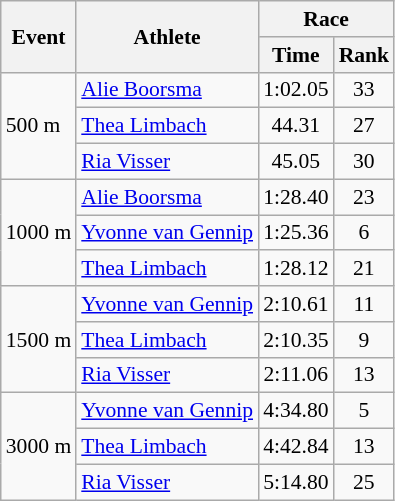<table class="wikitable" border="1" style="font-size:90%">
<tr>
<th rowspan=2>Event</th>
<th rowspan=2>Athlete</th>
<th colspan=2>Race</th>
</tr>
<tr>
<th>Time</th>
<th>Rank</th>
</tr>
<tr>
<td rowspan=3>500 m</td>
<td><a href='#'>Alie Boorsma</a></td>
<td align=center>1:02.05</td>
<td align=center>33</td>
</tr>
<tr>
<td><a href='#'>Thea Limbach</a></td>
<td align=center>44.31</td>
<td align=center>27</td>
</tr>
<tr>
<td><a href='#'>Ria Visser</a></td>
<td align=center>45.05</td>
<td align=center>30</td>
</tr>
<tr>
<td rowspan=3>1000 m</td>
<td><a href='#'>Alie Boorsma</a></td>
<td align=center>1:28.40</td>
<td align=center>23</td>
</tr>
<tr>
<td><a href='#'>Yvonne van Gennip</a></td>
<td align=center>1:25.36</td>
<td align=center>6</td>
</tr>
<tr>
<td><a href='#'>Thea Limbach</a></td>
<td align=center>1:28.12</td>
<td align=center>21</td>
</tr>
<tr>
<td rowspan=3>1500 m</td>
<td><a href='#'>Yvonne van Gennip</a></td>
<td align=center>2:10.61</td>
<td align=center>11</td>
</tr>
<tr>
<td><a href='#'>Thea Limbach</a></td>
<td align=center>2:10.35</td>
<td align=center>9</td>
</tr>
<tr>
<td><a href='#'>Ria Visser</a></td>
<td align=center>2:11.06</td>
<td align=center>13</td>
</tr>
<tr>
<td rowspan=3>3000 m</td>
<td><a href='#'>Yvonne van Gennip</a></td>
<td align=center>4:34.80</td>
<td align=center>5</td>
</tr>
<tr>
<td><a href='#'>Thea Limbach</a></td>
<td align=center>4:42.84</td>
<td align=center>13</td>
</tr>
<tr>
<td><a href='#'>Ria Visser</a></td>
<td align=center>5:14.80</td>
<td align=center>25</td>
</tr>
</table>
